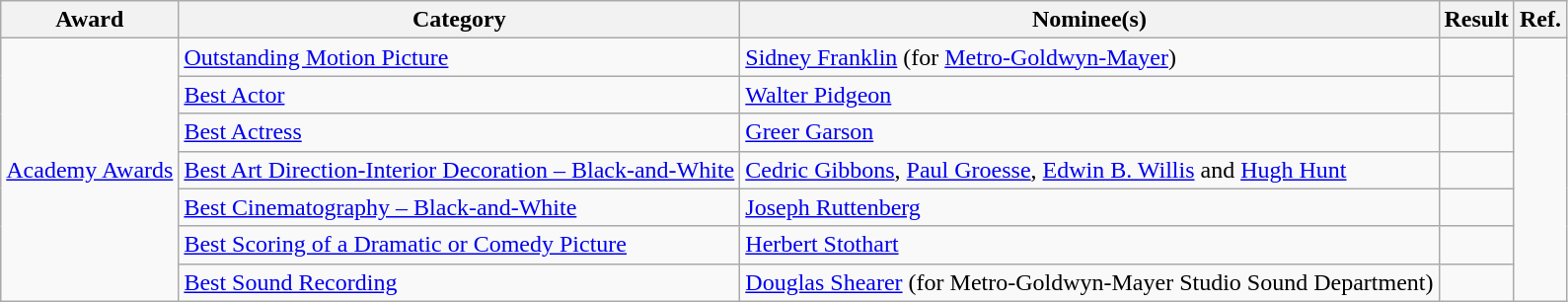<table class="wikitable plainrowheaders">
<tr>
<th>Award</th>
<th>Category</th>
<th>Nominee(s)</th>
<th>Result</th>
<th>Ref.</th>
</tr>
<tr>
<td rowspan="7"><a href='#'>Academy Awards</a></td>
<td><a href='#'>Outstanding Motion Picture</a></td>
<td><a href='#'>Sidney Franklin</a> (for <a href='#'>Metro-Goldwyn-Mayer</a>)</td>
<td></td>
<td rowspan="7" align=center></td>
</tr>
<tr>
<td><a href='#'>Best Actor</a></td>
<td><a href='#'>Walter Pidgeon</a></td>
<td></td>
</tr>
<tr>
<td><a href='#'>Best Actress</a></td>
<td><a href='#'>Greer Garson</a></td>
<td></td>
</tr>
<tr>
<td><a href='#'>Best Art Direction-Interior Decoration – Black-and-White</a></td>
<td><a href='#'>Cedric Gibbons</a>, <a href='#'>Paul Groesse</a>, <a href='#'>Edwin B. Willis</a> and <a href='#'>Hugh Hunt</a></td>
<td></td>
</tr>
<tr>
<td><a href='#'>Best Cinematography – Black-and-White</a></td>
<td><a href='#'>Joseph Ruttenberg</a></td>
<td></td>
</tr>
<tr>
<td><a href='#'>Best Scoring of a Dramatic or Comedy Picture</a></td>
<td><a href='#'>Herbert Stothart</a></td>
<td></td>
</tr>
<tr>
<td><a href='#'>Best Sound Recording</a></td>
<td><a href='#'>Douglas Shearer</a> (for Metro-Goldwyn-Mayer Studio Sound Department)</td>
<td></td>
</tr>
</table>
